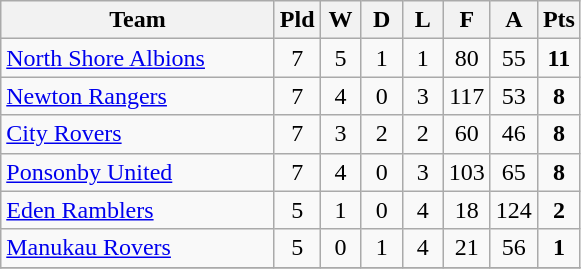<table class="wikitable" style="text-align:center;">
<tr>
<th width=175>Team</th>
<th width=20 abbr="Played">Pld</th>
<th width=20 abbr="Won">W</th>
<th width=20 abbr="Drawn">D</th>
<th width=20 abbr="Lost">L</th>
<th width=20 abbr="For">F</th>
<th width=20 abbr="Against">A</th>
<th width=20 abbr="Points">Pts</th>
</tr>
<tr>
<td style="text-align:left;"><a href='#'>North Shore Albions</a></td>
<td>7</td>
<td>5</td>
<td>1</td>
<td>1</td>
<td>80</td>
<td>55</td>
<td><strong>11</strong></td>
</tr>
<tr>
<td style="text-align:left;"><a href='#'>Newton Rangers</a></td>
<td>7</td>
<td>4</td>
<td>0</td>
<td>3</td>
<td>117</td>
<td>53</td>
<td><strong>8</strong></td>
</tr>
<tr>
<td style="text-align:left;"><a href='#'>City Rovers</a></td>
<td>7</td>
<td>3</td>
<td>2</td>
<td>2</td>
<td>60</td>
<td>46</td>
<td><strong>8</strong></td>
</tr>
<tr>
<td style="text-align:left;"><a href='#'>Ponsonby United</a></td>
<td>7</td>
<td>4</td>
<td>0</td>
<td>3</td>
<td>103</td>
<td>65</td>
<td><strong>8</strong></td>
</tr>
<tr>
<td style="text-align:left;"><a href='#'>Eden Ramblers</a></td>
<td>5</td>
<td>1</td>
<td>0</td>
<td>4</td>
<td>18</td>
<td>124</td>
<td><strong>2</strong></td>
</tr>
<tr>
<td style="text-align:left;"><a href='#'>Manukau Rovers</a></td>
<td>5</td>
<td>0</td>
<td>1</td>
<td>4</td>
<td>21</td>
<td>56</td>
<td><strong>1</strong></td>
</tr>
<tr>
</tr>
</table>
